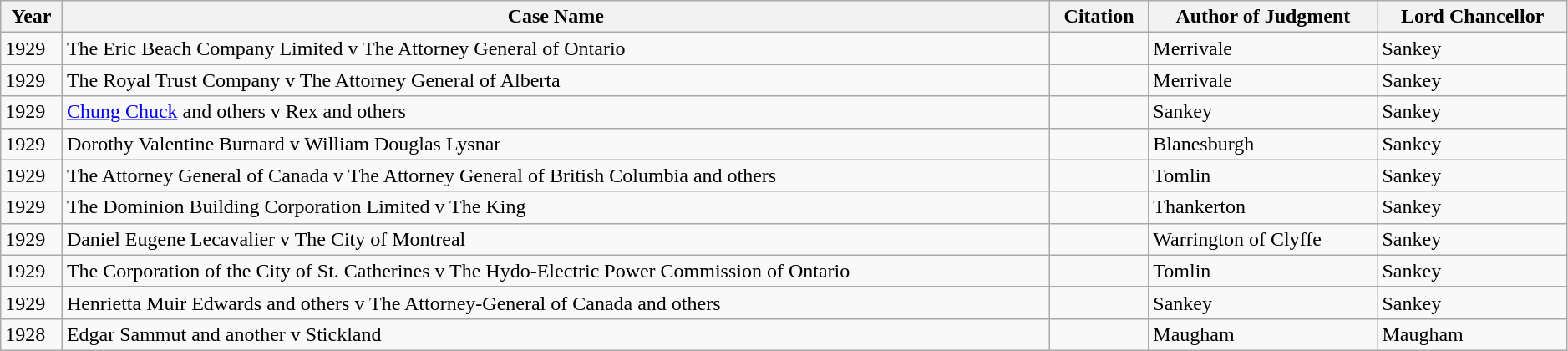<table class="wikitable sortable" width=99%>
<tr>
<th>Year</th>
<th>Case Name</th>
<th>Citation</th>
<th>Author of Judgment</th>
<th>Lord Chancellor</th>
</tr>
<tr>
<td>1929</td>
<td>The Eric Beach Company Limited v The Attorney General of Ontario</td>
<td></td>
<td>Merrivale</td>
<td>Sankey</td>
</tr>
<tr>
<td>1929</td>
<td>The Royal Trust Company v The Attorney General of Alberta</td>
<td></td>
<td>Merrivale</td>
<td>Sankey</td>
</tr>
<tr>
<td>1929</td>
<td><a href='#'>Chung Chuck</a> and others v Rex and others</td>
<td></td>
<td>Sankey</td>
<td>Sankey</td>
</tr>
<tr>
<td>1929</td>
<td>Dorothy Valentine Burnard v William Douglas Lysnar</td>
<td></td>
<td>Blanesburgh</td>
<td>Sankey</td>
</tr>
<tr>
<td>1929</td>
<td>The Attorney General of Canada v The Attorney General of British Columbia and others</td>
<td></td>
<td>Tomlin</td>
<td>Sankey</td>
</tr>
<tr>
<td>1929</td>
<td>The Dominion Building Corporation Limited v The King</td>
<td></td>
<td>Thankerton</td>
<td>Sankey</td>
</tr>
<tr>
<td>1929</td>
<td>Daniel Eugene Lecavalier v The City of Montreal</td>
<td></td>
<td>Warrington of Clyffe</td>
<td>Sankey</td>
</tr>
<tr>
<td>1929</td>
<td>The Corporation of the City of St. Catherines v The Hydo-Electric Power Commission of Ontario</td>
<td></td>
<td>Tomlin</td>
<td>Sankey</td>
</tr>
<tr>
<td>1929</td>
<td>Henrietta Muir Edwards and others v The Attorney-General of Canada and others</td>
<td></td>
<td>Sankey</td>
<td>Sankey</td>
</tr>
<tr>
<td>1928</td>
<td>Edgar Sammut and another v Stickland</td>
<td></td>
<td>Maugham</td>
<td>Maugham</td>
</tr>
</table>
